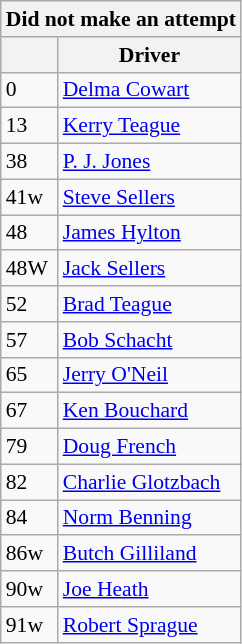<table class="wikitable" style="font-size: 90%;">
<tr>
<th colspan=4>Did not make an attempt</th>
</tr>
<tr>
<th></th>
<th>Driver</th>
</tr>
<tr>
<td>0</td>
<td><a href='#'>Delma Cowart</a></td>
</tr>
<tr>
<td>13</td>
<td><a href='#'>Kerry Teague</a></td>
</tr>
<tr>
<td>38</td>
<td><a href='#'>P. J. Jones</a></td>
</tr>
<tr>
<td>41w</td>
<td><a href='#'>Steve Sellers</a></td>
</tr>
<tr>
<td>48</td>
<td><a href='#'>James Hylton</a></td>
</tr>
<tr>
<td>48W</td>
<td><a href='#'>Jack Sellers</a></td>
</tr>
<tr>
<td>52</td>
<td><a href='#'>Brad Teague</a></td>
</tr>
<tr>
<td>57</td>
<td><a href='#'>Bob Schacht</a></td>
</tr>
<tr>
<td>65</td>
<td><a href='#'>Jerry O'Neil</a></td>
</tr>
<tr>
<td>67</td>
<td><a href='#'>Ken Bouchard</a></td>
</tr>
<tr>
<td>79</td>
<td><a href='#'>Doug French</a></td>
</tr>
<tr>
<td>82</td>
<td><a href='#'>Charlie Glotzbach</a></td>
</tr>
<tr>
<td>84</td>
<td><a href='#'>Norm Benning</a></td>
</tr>
<tr>
<td>86w</td>
<td><a href='#'>Butch Gilliland</a></td>
</tr>
<tr>
<td>90w</td>
<td><a href='#'>Joe Heath</a></td>
</tr>
<tr>
<td>91w</td>
<td><a href='#'>Robert Sprague</a></td>
</tr>
</table>
